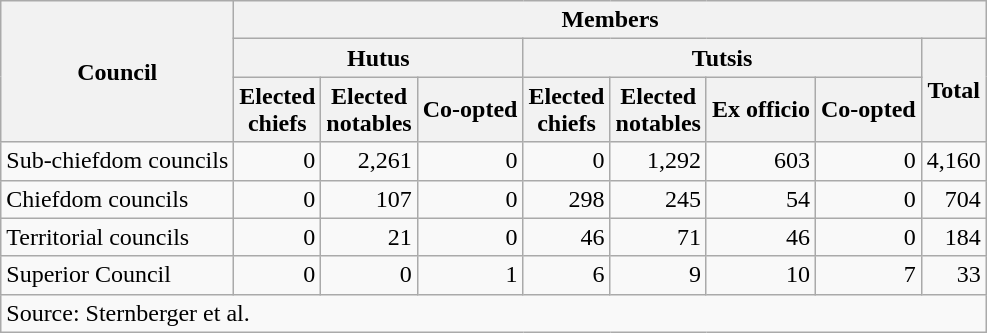<table class=wikitable style=text-align:right>
<tr>
<th rowspan=3>Council</th>
<th colspan=8>Members</th>
</tr>
<tr>
<th colspan=3>Hutus</th>
<th colspan=4>Tutsis</th>
<th rowspan=2>Total</th>
</tr>
<tr>
<th>Elected<br>chiefs</th>
<th>Elected<br>notables</th>
<th>Co-opted</th>
<th>Elected<br>chiefs</th>
<th>Elected<br>notables</th>
<th>Ex officio</th>
<th>Co-opted</th>
</tr>
<tr>
<td align=left>Sub-chiefdom councils</td>
<td>0</td>
<td>2,261</td>
<td>0</td>
<td>0</td>
<td>1,292</td>
<td>603</td>
<td>0</td>
<td>4,160</td>
</tr>
<tr>
<td align=left>Chiefdom councils</td>
<td>0</td>
<td>107</td>
<td>0</td>
<td>298</td>
<td>245</td>
<td>54</td>
<td>0</td>
<td>704</td>
</tr>
<tr>
<td align=left>Territorial councils</td>
<td>0</td>
<td>21</td>
<td>0</td>
<td>46</td>
<td>71</td>
<td>46</td>
<td>0</td>
<td>184</td>
</tr>
<tr>
<td align=left>Superior Council</td>
<td>0</td>
<td>0</td>
<td>1</td>
<td>6</td>
<td>9</td>
<td>10</td>
<td>7</td>
<td>33</td>
</tr>
<tr>
<td align=left colspan=13>Source: Sternberger et al.</td>
</tr>
</table>
